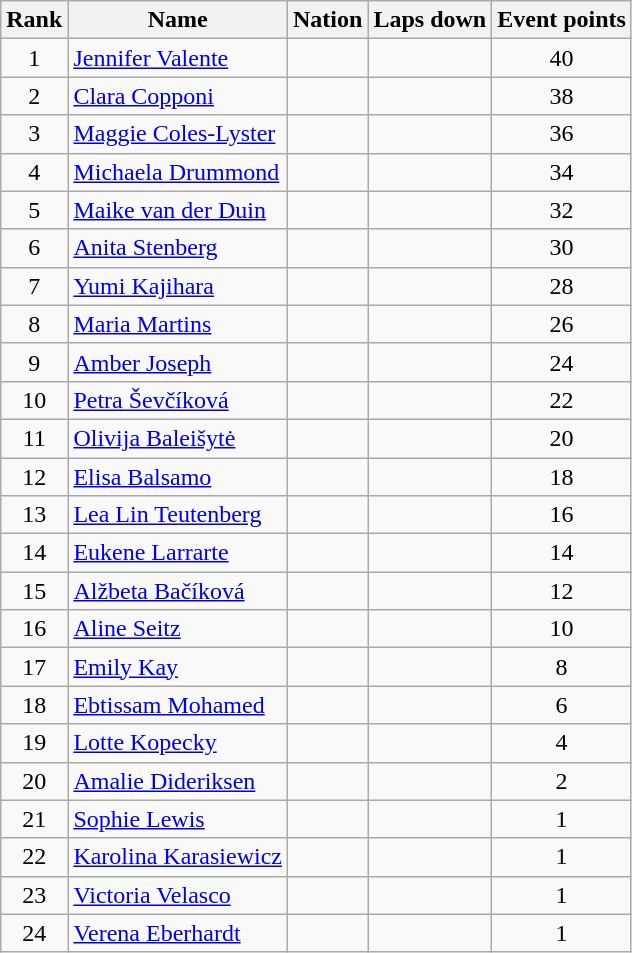<table class="wikitable sortable" style="text-align:center">
<tr>
<th>Rank</th>
<th>Name</th>
<th>Nation</th>
<th>Laps down</th>
<th>Event points</th>
</tr>
<tr>
<td>1</td>
<td align=left><a href='#'>Jennifer Valente</a></td>
<td align=left></td>
<td></td>
<td>40</td>
</tr>
<tr>
<td>2</td>
<td align=left><a href='#'>Clara Copponi</a></td>
<td align=left></td>
<td></td>
<td>38</td>
</tr>
<tr>
<td>3</td>
<td align=left><a href='#'>Maggie Coles-Lyster</a></td>
<td align=left></td>
<td></td>
<td>36</td>
</tr>
<tr>
<td>4</td>
<td align=left><a href='#'>Michaela Drummond</a></td>
<td align=left></td>
<td></td>
<td>34</td>
</tr>
<tr>
<td>5</td>
<td align=left><a href='#'>Maike van der Duin</a></td>
<td align=left></td>
<td></td>
<td>32</td>
</tr>
<tr>
<td>6</td>
<td align=left><a href='#'>Anita Stenberg</a></td>
<td align=left></td>
<td></td>
<td>30</td>
</tr>
<tr>
<td>7</td>
<td align=left><a href='#'>Yumi Kajihara</a></td>
<td align=left></td>
<td></td>
<td>28</td>
</tr>
<tr>
<td>8</td>
<td align=left><a href='#'>Maria Martins</a></td>
<td align=left></td>
<td></td>
<td>26</td>
</tr>
<tr>
<td>9</td>
<td align=left><a href='#'>Amber Joseph</a></td>
<td align=left></td>
<td></td>
<td>24</td>
</tr>
<tr>
<td>10</td>
<td align=left><a href='#'>Petra Ševčíková</a></td>
<td align=left></td>
<td></td>
<td>22</td>
</tr>
<tr>
<td>11</td>
<td align=left><a href='#'>Olivija Baleišytė</a></td>
<td align=left></td>
<td></td>
<td>20</td>
</tr>
<tr>
<td>12</td>
<td align=left><a href='#'>Elisa Balsamo</a></td>
<td align=left></td>
<td></td>
<td>18</td>
</tr>
<tr>
<td>13</td>
<td align=left><a href='#'>Lea Lin Teutenberg</a></td>
<td align=left></td>
<td></td>
<td>16</td>
</tr>
<tr>
<td>14</td>
<td align=left><a href='#'>Eukene Larrarte</a></td>
<td align=left></td>
<td></td>
<td>14</td>
</tr>
<tr>
<td>15</td>
<td align=left><a href='#'>Alžbeta Bačíková</a></td>
<td align=left></td>
<td></td>
<td>12</td>
</tr>
<tr>
<td>16</td>
<td align=left><a href='#'>Aline Seitz</a></td>
<td align=left></td>
<td></td>
<td>10</td>
</tr>
<tr>
<td>17</td>
<td align=left><a href='#'>Emily Kay</a></td>
<td align=left></td>
<td></td>
<td>8</td>
</tr>
<tr>
<td>18</td>
<td align=left><a href='#'>Ebtissam Mohamed</a></td>
<td align=left></td>
<td></td>
<td>6</td>
</tr>
<tr>
<td>19</td>
<td align=left><a href='#'>Lotte Kopecky</a></td>
<td align=left></td>
<td></td>
<td>4</td>
</tr>
<tr>
<td>20</td>
<td align=left><a href='#'>Amalie Dideriksen</a></td>
<td align=left></td>
<td></td>
<td>2</td>
</tr>
<tr>
<td>21</td>
<td align=left><a href='#'>Sophie Lewis</a></td>
<td align=left></td>
<td></td>
<td>1</td>
</tr>
<tr>
<td>22</td>
<td align=left><a href='#'>Karolina Karasiewicz</a></td>
<td align=left></td>
<td></td>
<td>1</td>
</tr>
<tr>
<td>23</td>
<td align=left><a href='#'>Victoria Velasco</a></td>
<td align=left></td>
<td></td>
<td>1</td>
</tr>
<tr>
<td>24</td>
<td align=left><a href='#'>Verena Eberhardt</a></td>
<td align=left></td>
<td></td>
<td>1</td>
</tr>
</table>
